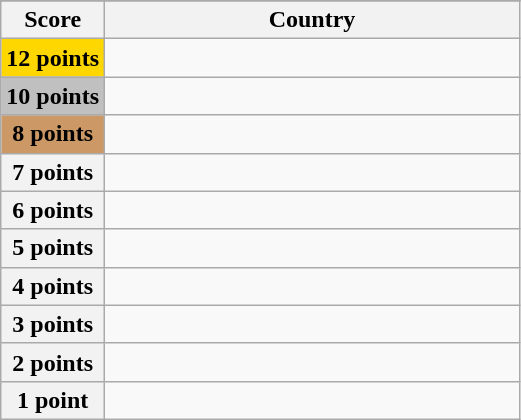<table class="wikitable">
<tr>
</tr>
<tr>
<th scope="col" style="width:20%;">Score</th>
<th scope="col">Country</th>
</tr>
<tr>
<th scope="row" style="background:gold">12 points</th>
<td></td>
</tr>
<tr>
<th scope="row" style="background:silver">10 points</th>
<td></td>
</tr>
<tr>
<th scope="row" style="background:#c96;">8 points</th>
<td></td>
</tr>
<tr>
<th scope="row">7 points</th>
<td></td>
</tr>
<tr>
<th scope="row">6 points</th>
<td></td>
</tr>
<tr>
<th scope="row">5 points</th>
<td></td>
</tr>
<tr>
<th scope="row">4 points</th>
<td></td>
</tr>
<tr>
<th scope="row">3 points</th>
<td></td>
</tr>
<tr>
<th scope="row">2 points</th>
<td></td>
</tr>
<tr>
<th scope="row">1 point</th>
<td></td>
</tr>
</table>
